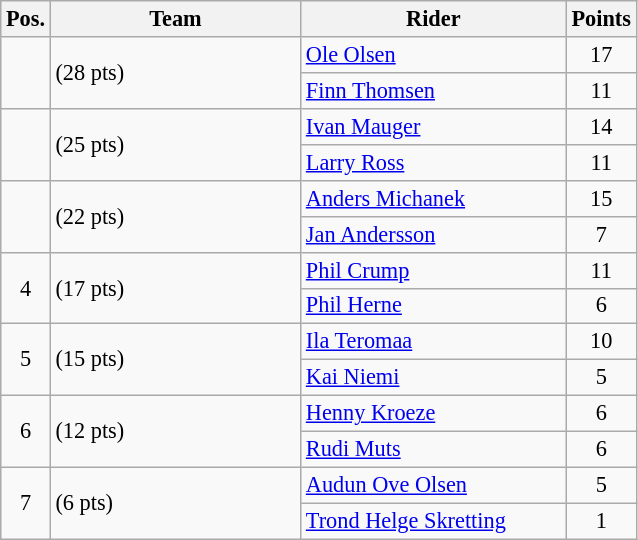<table class=wikitable style="font-size:93%;">
<tr>
<th width=25px>Pos.</th>
<th width=160px>Team</th>
<th width=170px>Rider</th>
<th width=40px>Points</th>
</tr>
<tr align=center >
<td rowspan=2 ></td>
<td rowspan=2 align=left> (28 pts)</td>
<td align=left><a href='#'>Ole Olsen</a></td>
<td>17</td>
</tr>
<tr align=center >
<td align=left><a href='#'>Finn Thomsen</a></td>
<td>11</td>
</tr>
<tr align=center >
<td rowspan=2 ></td>
<td rowspan=2 align=left> (25 pts)</td>
<td align=left><a href='#'>Ivan Mauger</a></td>
<td>14</td>
</tr>
<tr align=center >
<td align=left><a href='#'>Larry Ross</a></td>
<td>11</td>
</tr>
<tr align=center >
<td rowspan=2 ></td>
<td rowspan=2 align=left> (22 pts)</td>
<td align=left><a href='#'>Anders Michanek</a></td>
<td>15</td>
</tr>
<tr align=center >
<td align=left><a href='#'>Jan Andersson</a></td>
<td>7</td>
</tr>
<tr align=center>
<td rowspan=2>4</td>
<td rowspan=2 align=left> (17 pts)</td>
<td align=left><a href='#'>Phil Crump</a></td>
<td>11</td>
</tr>
<tr align=center>
<td align=left><a href='#'>Phil Herne</a></td>
<td>6</td>
</tr>
<tr align=center>
<td rowspan=2>5</td>
<td rowspan=2 align=left> (15 pts)</td>
<td align=left><a href='#'>Ila Teromaa</a></td>
<td>10</td>
</tr>
<tr align=center>
<td align=left><a href='#'>Kai Niemi</a></td>
<td>5</td>
</tr>
<tr align=center>
<td rowspan=2>6</td>
<td rowspan=2 align=left> (12 pts)</td>
<td align=left><a href='#'>Henny Kroeze</a></td>
<td>6</td>
</tr>
<tr align=center>
<td align=left><a href='#'>Rudi Muts</a></td>
<td>6</td>
</tr>
<tr align=center>
<td rowspan=2>7</td>
<td rowspan=2 align=left> (6 pts)</td>
<td align=left><a href='#'>Audun Ove Olsen</a></td>
<td>5</td>
</tr>
<tr align=center>
<td align=left><a href='#'>Trond Helge Skretting</a></td>
<td>1</td>
</tr>
</table>
